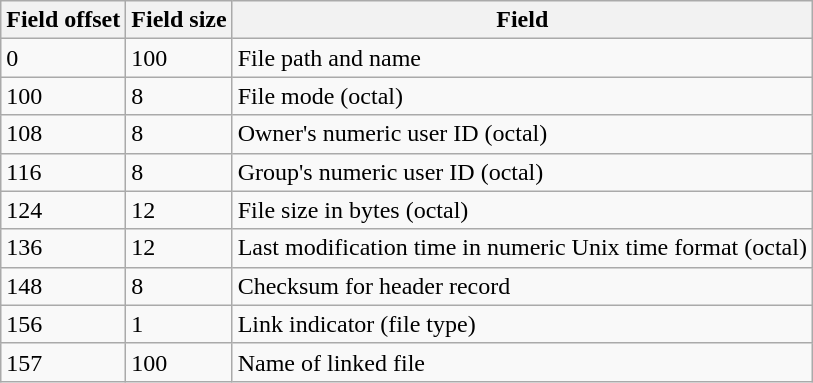<table class="wikitable">
<tr>
<th>Field offset</th>
<th>Field size</th>
<th>Field</th>
</tr>
<tr>
<td>0</td>
<td>100</td>
<td>File path and name</td>
</tr>
<tr>
<td>100</td>
<td>8</td>
<td>File mode (octal)</td>
</tr>
<tr>
<td>108</td>
<td>8</td>
<td>Owner's numeric user ID (octal)</td>
</tr>
<tr>
<td>116</td>
<td>8</td>
<td>Group's numeric user ID (octal)</td>
</tr>
<tr>
<td>124</td>
<td>12</td>
<td>File size in bytes (octal)</td>
</tr>
<tr>
<td>136</td>
<td>12</td>
<td>Last modification time in numeric Unix time format (octal)</td>
</tr>
<tr>
<td>148</td>
<td>8</td>
<td>Checksum for header record</td>
</tr>
<tr>
<td>156</td>
<td>1</td>
<td>Link indicator (file type)</td>
</tr>
<tr>
<td>157</td>
<td>100</td>
<td>Name of linked file</td>
</tr>
</table>
